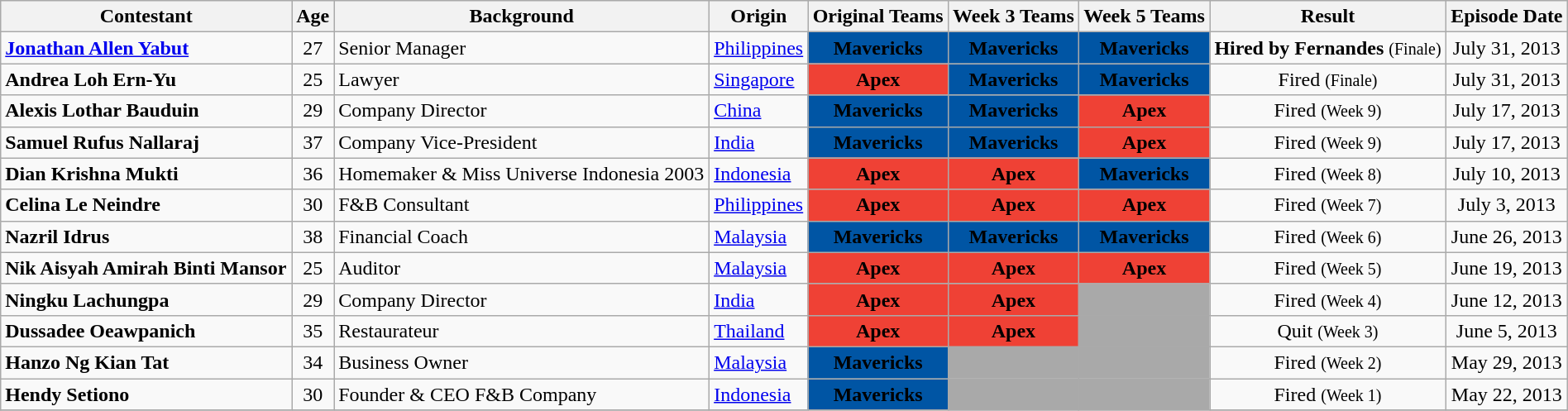<table class="wikitable" style="text-align:center; font-size:100%;" width="100%">
<tr>
<th scope="col">Contestant</th>
<th scope="col">Age</th>
<th scope="col">Background</th>
<th scope="col">Origin</th>
<th scope="col">Original Teams</th>
<th scope="col">Week 3 Teams</th>
<th scope="col">Week 5 Teams</th>
<th scope="col">Result</th>
<th scope="col">Episode Date</th>
</tr>
<tr>
<td scope="row" style="text-align:left"><strong><a href='#'>Jonathan Allen Yabut</a></strong></td>
<td>27</td>
<td style="text-align:left">Senior Manager</td>
<td style="text-align:left"><a href='#'>Philippines</a></td>
<td style="background:#0055A4;"><span><strong>Mavericks</strong></span></td>
<td style="background:#0055A4;"><span><strong>Mavericks</strong></span></td>
<td style="background:#0055A4;"><span><strong>Mavericks</strong></span></td>
<td><strong>Hired by Fernandes</strong> <small>(Finale)</small></td>
<td>July 31, 2013</td>
</tr>
<tr>
<td scope="row" style="text-align:left"><strong>Andrea Loh Ern-Yu</strong></td>
<td>25</td>
<td style="text-align:left">Lawyer</td>
<td style="text-align:left"><a href='#'>Singapore</a></td>
<td style="background:#EF4135;"><span><strong>Apex</strong></span></td>
<td style="background:#0055A4;"><span><strong>Mavericks</strong></span></td>
<td style="background:#0055A4;"><span><strong>Mavericks</strong></span></td>
<td>Fired <small>(Finale)</small></td>
<td>July 31, 2013</td>
</tr>
<tr>
<td scope="row" style="text-align:left"><strong>Alexis Lothar Bauduin</strong></td>
<td>29</td>
<td style="text-align:left">Company Director</td>
<td style="text-align:left"><a href='#'>China</a></td>
<td style="background:#0055A4;"><span><strong>Mavericks</strong></span></td>
<td style="background:#0055A4;"><span><strong>Mavericks</strong></span></td>
<td style="background:#EF4135;"><span><strong>Apex</strong></span></td>
<td>Fired <small>(Week 9)</small></td>
<td>July 17, 2013</td>
</tr>
<tr>
<td scope="row" style="text-align:left"><strong>Samuel Rufus Nallaraj</strong></td>
<td>37</td>
<td style="text-align:left">Company Vice-President</td>
<td style="text-align:left"><a href='#'>India</a></td>
<td style="background:#0055A4;"><span><strong>Mavericks</strong></span></td>
<td style="background:#0055A4;"><span><strong>Mavericks</strong></span></td>
<td style="background:#EF4135;"><span><strong>Apex</strong></span></td>
<td>Fired <small>(Week 9)</small></td>
<td>July 17, 2013</td>
</tr>
<tr>
<td scope="row" style="text-align:left"><strong>Dian Krishna Mukti</strong></td>
<td>36</td>
<td style="text-align:left">Homemaker & Miss Universe Indonesia 2003</td>
<td style="text-align:left"><a href='#'>Indonesia</a></td>
<td style="background:#EF4135;"><span><strong>Apex</strong></span></td>
<td style="background:#EF4135;"><span><strong>Apex</strong></span></td>
<td style="background:#0055A4;"><span><strong>Mavericks</strong></span></td>
<td>Fired <small>(Week 8)</small></td>
<td>July 10, 2013</td>
</tr>
<tr>
<td scope="row" style="text-align:left"><strong>Celina Le Neindre</strong></td>
<td>30</td>
<td style="text-align:left">F&B Consultant</td>
<td style="text-align:left"><a href='#'>Philippines</a></td>
<td style="background:#EF4135;"><span><strong>Apex</strong></span></td>
<td style="background:#EF4135;"><span><strong>Apex</strong></span></td>
<td style="background:#EF4135;"><span><strong>Apex</strong></span></td>
<td>Fired <small>(Week 7)</small></td>
<td>July 3, 2013</td>
</tr>
<tr>
<td scope="row" style="text-align:left"><strong>Nazril Idrus</strong></td>
<td>38</td>
<td style="text-align:left">Financial Coach</td>
<td style="text-align:left"><a href='#'>Malaysia</a></td>
<td style="background:#0055A4;"><span><strong>Mavericks</strong></span></td>
<td style="background:#0055A4;"><span><strong>Mavericks</strong></span></td>
<td style="background:#0055A4;"><span><strong>Mavericks</strong></span></td>
<td>Fired <small>(Week 6)</small></td>
<td>June 26, 2013</td>
</tr>
<tr>
<td scope="row" style="text-align:left"><strong>Nik Aisyah Amirah Binti Mansor</strong></td>
<td>25</td>
<td style="text-align:left">Auditor</td>
<td style="text-align:left"><a href='#'>Malaysia</a></td>
<td style="background:#EF4135;"><span><strong>Apex</strong></span></td>
<td style="background:#EF4135;"><span><strong>Apex</strong></span></td>
<td style="background:#EF4135;"><span><strong>Apex</strong></span></td>
<td>Fired <small>(Week 5)</small></td>
<td>June 19, 2013</td>
</tr>
<tr>
<td scope="row" style="text-align:left"><strong>Ningku Lachungpa</strong></td>
<td>29</td>
<td style="text-align:left">Company Director</td>
<td style="text-align:left"><a href='#'>India</a></td>
<td style="background:#EF4135;"><span><strong>Apex</strong></span></td>
<td style="background:#EF4135;"><span><strong>Apex</strong></span></td>
<td style="background:darkgray;"></td>
<td>Fired <small>(Week 4)</small></td>
<td>June 12, 2013</td>
</tr>
<tr>
<td scope="row" style="text-align:left"><strong>Dussadee Oeawpanich</strong></td>
<td>35</td>
<td style="text-align:left">Restaurateur</td>
<td style="text-align:left"><a href='#'>Thailand</a></td>
<td style="background:#EF4135;"><span><strong>Apex</strong></span></td>
<td style="background:#EF4135;"><span><strong>Apex</strong></span></td>
<td style="background:darkgray;"></td>
<td>Quit <small>(Week 3)</small></td>
<td>June 5, 2013</td>
</tr>
<tr>
<td scope="row" style="text-align:left"><strong>Hanzo Ng Kian Tat</strong></td>
<td>34</td>
<td style="text-align:left">Business Owner</td>
<td style="text-align:left"><a href='#'>Malaysia</a></td>
<td style="background:#0055A4;"><span><strong>Mavericks</strong></span></td>
<td style="background:darkgray;"></td>
<td style="background:darkgray;"></td>
<td>Fired <small>(Week 2)</small></td>
<td>May 29, 2013</td>
</tr>
<tr>
<td scope="row" style="text-align:left"><strong>Hendy Setiono</strong></td>
<td>30</td>
<td style="text-align:left">Founder & CEO F&B Company</td>
<td style="text-align:left"><a href='#'>Indonesia</a></td>
<td style="background:#0055A4;"><span><strong>Mavericks</strong></span></td>
<td style="background:darkgray;"></td>
<td style="background:darkgray;"></td>
<td>Fired <small>(Week 1)</small></td>
<td>May 22, 2013</td>
</tr>
<tr>
</tr>
</table>
